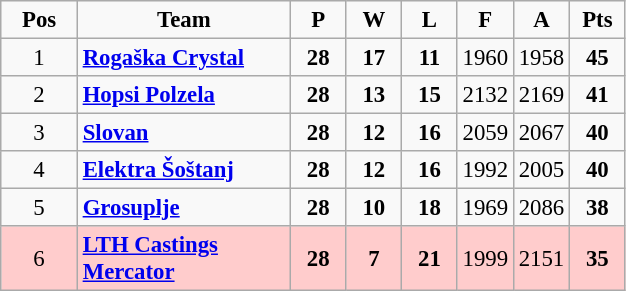<table class="wikitable sortable" style="text-align: center; font-size:95%">
<tr>
<td width="44"><strong>Pos</strong></td>
<td width="135"><strong>Team</strong></td>
<td width="30"><strong>P</strong></td>
<td width="30"><strong>W</strong></td>
<td width="30"><strong>L</strong></td>
<td width="30"><strong>F</strong></td>
<td width="30"><strong>A</strong></td>
<td width="30"><strong>Pts</strong></td>
</tr>
<tr>
<td>1</td>
<td align="left"><strong><a href='#'>Rogaška Crystal</a></strong></td>
<td><strong>28</strong></td>
<td><strong>17</strong></td>
<td><strong>11</strong></td>
<td>1960</td>
<td>1958</td>
<td><strong>45</strong></td>
</tr>
<tr>
<td>2</td>
<td align="left"><strong><a href='#'>Hopsi Polzela</a></strong></td>
<td><strong>28</strong></td>
<td><strong>13</strong></td>
<td><strong>15</strong></td>
<td>2132</td>
<td>2169</td>
<td><strong>41</strong></td>
</tr>
<tr>
<td>3</td>
<td align="left"><strong><a href='#'>Slovan</a></strong></td>
<td><strong>28</strong></td>
<td><strong>12</strong></td>
<td><strong>16</strong></td>
<td>2059</td>
<td>2067</td>
<td><strong>40</strong></td>
</tr>
<tr>
<td>4</td>
<td align="left"><strong><a href='#'>Elektra Šoštanj</a></strong></td>
<td><strong>28</strong></td>
<td><strong>12</strong></td>
<td><strong>16</strong></td>
<td>1992</td>
<td>2005</td>
<td><strong>40</strong></td>
</tr>
<tr>
<td>5</td>
<td align="left"><strong><a href='#'>Grosuplje</a></strong></td>
<td><strong>28</strong></td>
<td><strong>10</strong></td>
<td><strong>18</strong></td>
<td>1969</td>
<td>2086</td>
<td><strong>38</strong></td>
</tr>
<tr bgcolor=FFCCCC>
<td>6</td>
<td align="left"><strong><a href='#'>LTH Castings Mercator</a></strong></td>
<td><strong>28</strong></td>
<td><strong>7</strong></td>
<td><strong>21</strong></td>
<td>1999</td>
<td>2151</td>
<td><strong>35</strong></td>
</tr>
</table>
